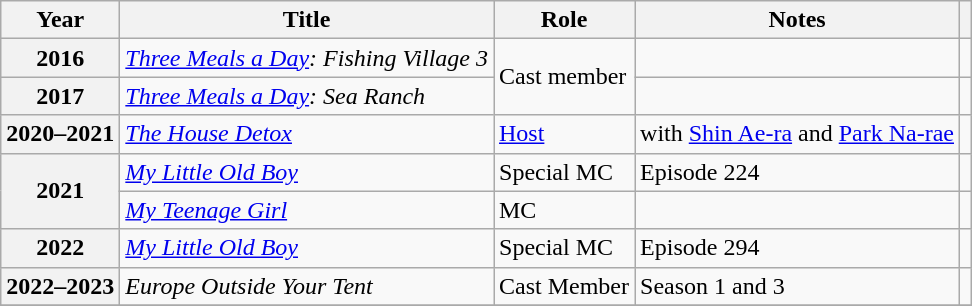<table class="wikitable sortable plainrowheaders">
<tr>
<th scope="col">Year</th>
<th scope="col">Title</th>
<th scope="col">Role</th>
<th scope="col">Notes</th>
<th scope="col" class="unsortable"></th>
</tr>
<tr>
<th scope="row">2016</th>
<td><em><a href='#'>Three Meals a Day</a>: Fishing Village 3</em></td>
<td rowspan=2>Cast member</td>
<td></td>
<td></td>
</tr>
<tr>
<th scope="row">2017</th>
<td><em><a href='#'>Three Meals a Day</a>: Sea Ranch</em></td>
<td></td>
<td></td>
</tr>
<tr>
<th scope="row">2020–2021</th>
<td><em><a href='#'>The House Detox</a></em></td>
<td><a href='#'>Host</a></td>
<td>with <a href='#'>Shin Ae-ra</a> and <a href='#'>Park Na-rae</a></td>
<td></td>
</tr>
<tr>
<th scope="row" rowspan=2>2021</th>
<td><em><a href='#'>My Little Old Boy</a></em></td>
<td>Special MC</td>
<td>Episode 224</td>
<td></td>
</tr>
<tr>
<td><em><a href='#'>My Teenage Girl</a></em></td>
<td>MC</td>
<td></td>
<td></td>
</tr>
<tr>
<th scope="row">2022</th>
<td><em><a href='#'>My Little Old Boy</a></em></td>
<td>Special MC</td>
<td>Episode 294</td>
<td></td>
</tr>
<tr>
<th scope="row">2022–2023</th>
<td><em>Europe Outside Your Tent</em></td>
<td>Cast Member</td>
<td>Season 1 and 3</td>
<td></td>
</tr>
<tr>
</tr>
</table>
